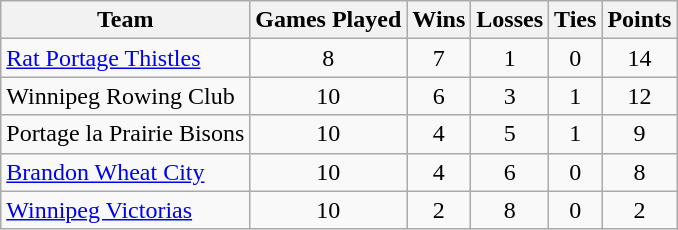<table class="wikitable">
<tr>
<th>Team</th>
<th>Games Played</th>
<th>Wins</th>
<th>Losses</th>
<th>Ties</th>
<th>Points</th>
</tr>
<tr>
<td><a href='#'>Rat Portage Thistles</a></td>
<td style="text-align: center;">8</td>
<td style="text-align: center;">7</td>
<td style="text-align: center;">1</td>
<td style="text-align: center;">0</td>
<td style="text-align: center;">14</td>
</tr>
<tr>
<td align="left">Winnipeg Rowing Club</td>
<td style="text-align: center;">10</td>
<td style="text-align: center;">6</td>
<td style="text-align: center;">3</td>
<td style="text-align: center;">1</td>
<td style="text-align: center;">12</td>
</tr>
<tr align="center">
<td align="left">Portage la Prairie Bisons</td>
<td>10</td>
<td>4</td>
<td>5</td>
<td>1</td>
<td>9</td>
</tr>
<tr align="center">
<td align="left"><a href='#'>Brandon Wheat City</a></td>
<td>10</td>
<td>4</td>
<td>6</td>
<td>0</td>
<td>8</td>
</tr>
<tr align="center">
<td align="left"><a href='#'>Winnipeg Victorias</a></td>
<td>10</td>
<td>2</td>
<td>8</td>
<td>0</td>
<td>2</td>
</tr>
</table>
